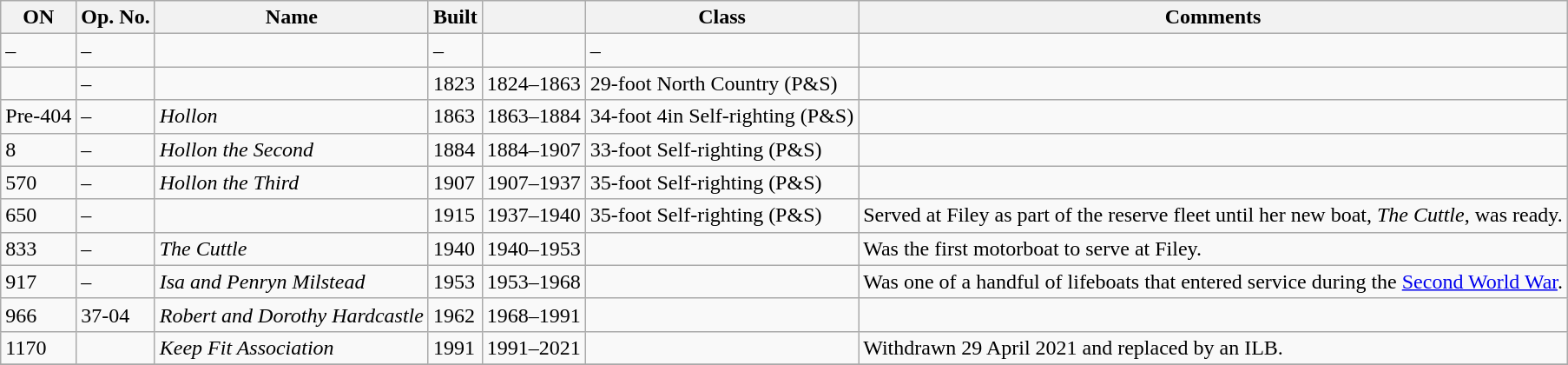<table class="wikitable">
<tr>
<th>ON</th>
<th>Op. No.</th>
<th>Name</th>
<th>Built</th>
<th></th>
<th>Class</th>
<th>Comments</th>
</tr>
<tr>
<td>–</td>
<td>–</td>
<td></td>
<td>–</td>
<td></td>
<td>–</td>
<td></td>
</tr>
<tr>
<td></td>
<td>–</td>
<td></td>
<td>1823</td>
<td>1824–1863</td>
<td>29-foot North Country (P&S)</td>
<td></td>
</tr>
<tr>
<td>Pre-404</td>
<td>–</td>
<td><em>Hollon</em></td>
<td>1863</td>
<td>1863–1884</td>
<td>34-foot 4in Self-righting (P&S)</td>
<td></td>
</tr>
<tr>
<td>8</td>
<td>–</td>
<td><em>Hollon the Second</em></td>
<td>1884</td>
<td>1884–1907</td>
<td>33-foot Self-righting (P&S)</td>
<td></td>
</tr>
<tr>
<td>570</td>
<td>–</td>
<td><em>Hollon the Third</em></td>
<td>1907</td>
<td>1907–1937</td>
<td>35-foot Self-righting (P&S)</td>
<td></td>
</tr>
<tr>
<td>650</td>
<td>–</td>
<td></td>
<td>1915</td>
<td>1937–1940</td>
<td>35-foot Self-righting (P&S)</td>
<td>Served at Filey as part of the reserve fleet until her new boat, <em>The Cuttle</em>, was ready.</td>
</tr>
<tr>
<td>833</td>
<td>–</td>
<td><em>The Cuttle</em></td>
<td>1940</td>
<td>1940–1953</td>
<td></td>
<td>Was the first motorboat to serve at Filey.</td>
</tr>
<tr>
<td>917</td>
<td>–</td>
<td><em>Isa and Penryn Milstead</em></td>
<td>1953</td>
<td>1953–1968</td>
<td></td>
<td>Was one of a handful of lifeboats that entered service during the <a href='#'>Second World War</a>.</td>
</tr>
<tr>
<td>966</td>
<td>37-04</td>
<td><em>Robert and Dorothy Hardcastle</em></td>
<td>1962</td>
<td>1968–1991</td>
<td></td>
<td></td>
</tr>
<tr>
<td>1170</td>
<td></td>
<td><em>Keep Fit Association</em></td>
<td>1991</td>
<td>1991–2021</td>
<td></td>
<td>Withdrawn 29 April 2021 and replaced by an  ILB.</td>
</tr>
<tr>
</tr>
</table>
